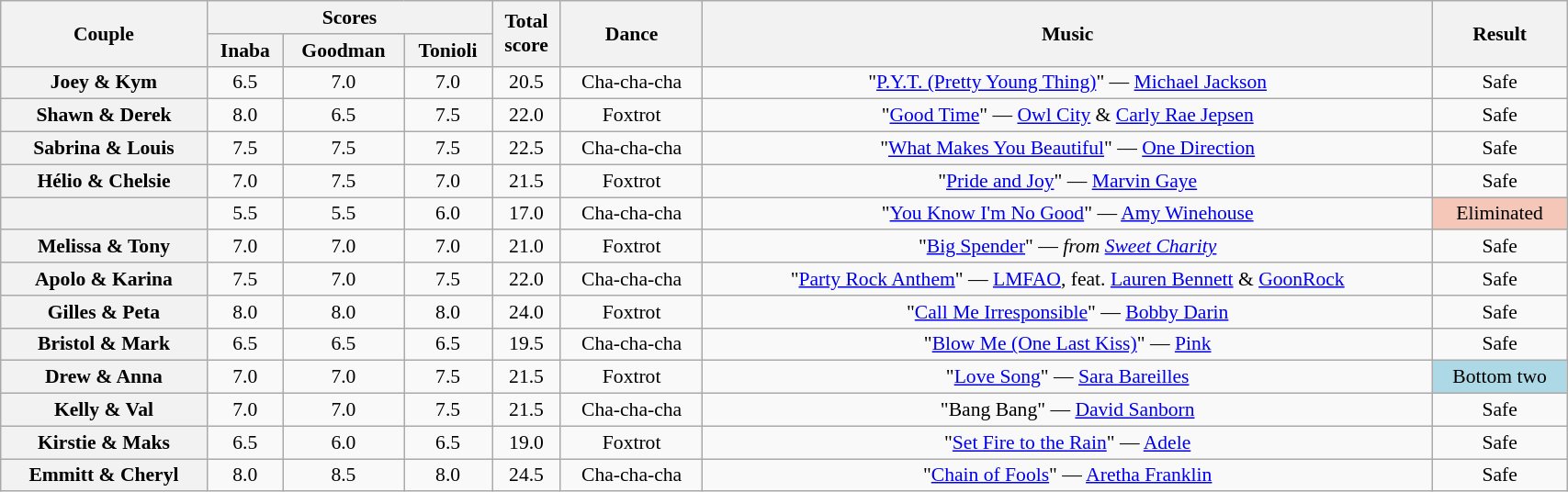<table class="wikitable sortable" style="text-align:center; font-size:90%; width:90%">
<tr>
<th scope="col" rowspan=2>Couple</th>
<th scope="col" colspan=3 class="unsortable">Scores</th>
<th scope="col" rowspan=2>Total<br>score</th>
<th scope="col" rowspan=2>Dance</th>
<th scope="col" rowspan=2 class="unsortable">Music</th>
<th scope="col" rowspan=2 class="unsortable">Result</th>
</tr>
<tr>
<th class="unsortable">Inaba</th>
<th class="unsortable">Goodman</th>
<th class="unsortable">Tonioli</th>
</tr>
<tr>
<th scope="row">Joey & Kym</th>
<td>6.5</td>
<td>7.0</td>
<td>7.0</td>
<td>20.5</td>
<td>Cha-cha-cha</td>
<td>"<a href='#'>P.Y.T. (Pretty Young Thing)</a>" — <a href='#'>Michael Jackson</a></td>
<td>Safe</td>
</tr>
<tr>
<th scope="row">Shawn & Derek</th>
<td>8.0</td>
<td>6.5</td>
<td>7.5</td>
<td>22.0</td>
<td>Foxtrot</td>
<td>"<a href='#'>Good Time</a>" — <a href='#'>Owl City</a> & <a href='#'>Carly Rae Jepsen</a></td>
<td>Safe</td>
</tr>
<tr>
<th scope="row">Sabrina & Louis</th>
<td>7.5</td>
<td>7.5</td>
<td>7.5</td>
<td>22.5</td>
<td>Cha-cha-cha</td>
<td>"<a href='#'>What Makes You Beautiful</a>" — <a href='#'>One Direction</a></td>
<td>Safe</td>
</tr>
<tr>
<th scope="row">Hélio & Chelsie</th>
<td>7.0</td>
<td>7.5</td>
<td>7.0</td>
<td>21.5</td>
<td>Foxtrot</td>
<td>"<a href='#'>Pride and Joy</a>" — <a href='#'>Marvin Gaye</a></td>
<td>Safe</td>
</tr>
<tr>
<th scope="row"></th>
<td>5.5</td>
<td>5.5</td>
<td>6.0</td>
<td>17.0</td>
<td>Cha-cha-cha</td>
<td>"<a href='#'>You Know I'm No Good</a>" — <a href='#'>Amy Winehouse</a></td>
<td bgcolor=f4c7b8>Eliminated</td>
</tr>
<tr>
<th scope="row">Melissa & Tony</th>
<td>7.0</td>
<td>7.0</td>
<td>7.0</td>
<td>21.0</td>
<td>Foxtrot</td>
<td>"<a href='#'>Big Spender</a>" — <em>from <a href='#'>Sweet Charity</a></em></td>
<td>Safe</td>
</tr>
<tr>
<th scope="row">Apolo & Karina</th>
<td>7.5</td>
<td>7.0</td>
<td>7.5</td>
<td>22.0</td>
<td>Cha-cha-cha</td>
<td>"<a href='#'>Party Rock Anthem</a>" — <a href='#'>LMFAO</a>, feat. <a href='#'>Lauren Bennett</a> & <a href='#'>GoonRock</a></td>
<td>Safe</td>
</tr>
<tr>
<th scope="row">Gilles & Peta</th>
<td>8.0</td>
<td>8.0</td>
<td>8.0</td>
<td>24.0</td>
<td>Foxtrot</td>
<td>"<a href='#'>Call Me Irresponsible</a>" — <a href='#'>Bobby Darin</a></td>
<td>Safe</td>
</tr>
<tr>
<th scope="row">Bristol & Mark</th>
<td>6.5</td>
<td>6.5</td>
<td>6.5</td>
<td>19.5</td>
<td>Cha-cha-cha</td>
<td>"<a href='#'>Blow Me (One Last Kiss)</a>" — <a href='#'>Pink</a></td>
<td>Safe</td>
</tr>
<tr>
<th scope="row">Drew & Anna</th>
<td>7.0</td>
<td>7.0</td>
<td>7.5</td>
<td>21.5</td>
<td>Foxtrot</td>
<td>"<a href='#'>Love Song</a>" — <a href='#'>Sara Bareilles</a></td>
<td bgcolor=lightblue>Bottom two</td>
</tr>
<tr>
<th scope="row">Kelly & Val</th>
<td>7.0</td>
<td>7.0</td>
<td>7.5</td>
<td>21.5</td>
<td>Cha-cha-cha</td>
<td>"Bang Bang" — <a href='#'>David Sanborn</a></td>
<td>Safe</td>
</tr>
<tr>
<th scope="row">Kirstie & Maks</th>
<td>6.5</td>
<td>6.0</td>
<td>6.5</td>
<td>19.0</td>
<td>Foxtrot</td>
<td>"<a href='#'>Set Fire to the Rain</a>" — <a href='#'>Adele</a></td>
<td>Safe</td>
</tr>
<tr>
<th scope="row">Emmitt & Cheryl</th>
<td>8.0</td>
<td>8.5</td>
<td>8.0</td>
<td>24.5</td>
<td>Cha-cha-cha</td>
<td>"<a href='#'>Chain of Fools</a>" — <a href='#'>Aretha Franklin</a></td>
<td>Safe</td>
</tr>
</table>
